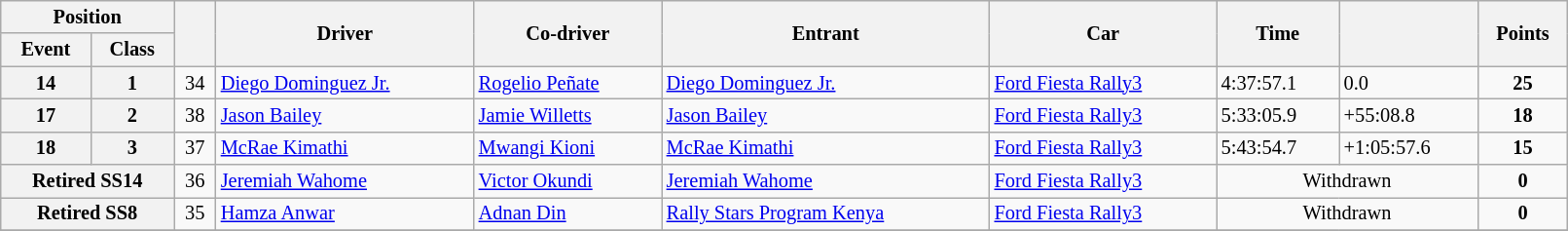<table class="wikitable" width=85% style="font-size: 85%;">
<tr>
<th colspan="2">Position</th>
<th rowspan="2"></th>
<th rowspan="2">Driver</th>
<th rowspan="2">Co-driver</th>
<th rowspan="2">Entrant</th>
<th rowspan="2">Car</th>
<th rowspan="2">Time</th>
<th rowspan="2"></th>
<th rowspan="2">Points</th>
</tr>
<tr>
<th>Event</th>
<th>Class</th>
</tr>
<tr>
<th>14</th>
<th>1</th>
<td align="center">34</td>
<td><a href='#'>Diego Dominguez Jr.</a></td>
<td><a href='#'>Rogelio Peñate</a></td>
<td><a href='#'>Diego Dominguez Jr.</a></td>
<td><a href='#'>Ford Fiesta Rally3</a></td>
<td>4:37:57.1</td>
<td>0.0</td>
<td align="center"><strong>25</strong></td>
</tr>
<tr>
<th>17</th>
<th>2</th>
<td align="center">38</td>
<td><a href='#'>Jason Bailey</a></td>
<td><a href='#'>Jamie Willetts</a></td>
<td><a href='#'>Jason Bailey</a></td>
<td><a href='#'>Ford Fiesta Rally3</a></td>
<td>5:33:05.9</td>
<td>+55:08.8</td>
<td align="center"><strong>18</strong></td>
</tr>
<tr>
<th>18</th>
<th>3</th>
<td align="center">37</td>
<td><a href='#'>McRae Kimathi</a></td>
<td><a href='#'>Mwangi Kioni</a></td>
<td><a href='#'>McRae Kimathi</a></td>
<td><a href='#'>Ford Fiesta Rally3</a></td>
<td>5:43:54.7</td>
<td>+1:05:57.6</td>
<td align="center"><strong>15</strong></td>
</tr>
<tr>
<th colspan="2">Retired SS14</th>
<td align="center">36</td>
<td><a href='#'>Jeremiah Wahome</a></td>
<td><a href='#'>Victor Okundi</a></td>
<td><a href='#'>Jeremiah Wahome</a></td>
<td><a href='#'>Ford Fiesta Rally3</a></td>
<td colspan="2" align="center">Withdrawn</td>
<td align="center"><strong>0</strong></td>
</tr>
<tr>
<th colspan="2">Retired SS8</th>
<td align="center">35</td>
<td><a href='#'>Hamza Anwar</a></td>
<td><a href='#'>Adnan Din</a></td>
<td><a href='#'>Rally Stars Program Kenya</a></td>
<td><a href='#'>Ford Fiesta Rally3</a></td>
<td colspan="2" align="center">Withdrawn</td>
<td align="center"><strong>0</strong></td>
</tr>
<tr>
</tr>
</table>
